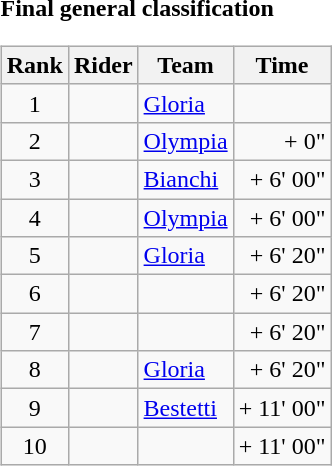<table>
<tr>
<td><strong>Final general classification</strong><br><table class="wikitable">
<tr>
<th scope="col">Rank</th>
<th scope="col">Rider</th>
<th scope="col">Team</th>
<th scope="col">Time</th>
</tr>
<tr>
<td style="text-align:center;">1</td>
<td></td>
<td><a href='#'>Gloria</a></td>
<td style="text-align:right;"></td>
</tr>
<tr>
<td style="text-align:center;">2</td>
<td></td>
<td><a href='#'>Olympia</a></td>
<td style="text-align:right;">+ 0"</td>
</tr>
<tr>
<td style="text-align:center;">3</td>
<td></td>
<td><a href='#'>Bianchi</a></td>
<td style="text-align:right;">+ 6' 00"</td>
</tr>
<tr>
<td style="text-align:center;">4</td>
<td></td>
<td><a href='#'>Olympia</a></td>
<td style="text-align:right;">+ 6' 00"</td>
</tr>
<tr>
<td style="text-align:center;">5</td>
<td></td>
<td><a href='#'>Gloria</a></td>
<td style="text-align:right;">+ 6' 20"</td>
</tr>
<tr>
<td style="text-align:center;">6</td>
<td></td>
<td></td>
<td style="text-align:right;">+ 6' 20"</td>
</tr>
<tr>
<td style="text-align:center;">7</td>
<td></td>
<td></td>
<td style="text-align:right;">+ 6' 20"</td>
</tr>
<tr>
<td style="text-align:center;">8</td>
<td></td>
<td><a href='#'>Gloria</a></td>
<td style="text-align:right;">+ 6' 20"</td>
</tr>
<tr>
<td style="text-align:center;">9</td>
<td></td>
<td><a href='#'>Bestetti</a></td>
<td style="text-align:right;">+ 11' 00"</td>
</tr>
<tr>
<td style="text-align:center;">10</td>
<td></td>
<td></td>
<td style="text-align:right;">+ 11' 00"</td>
</tr>
</table>
</td>
</tr>
</table>
